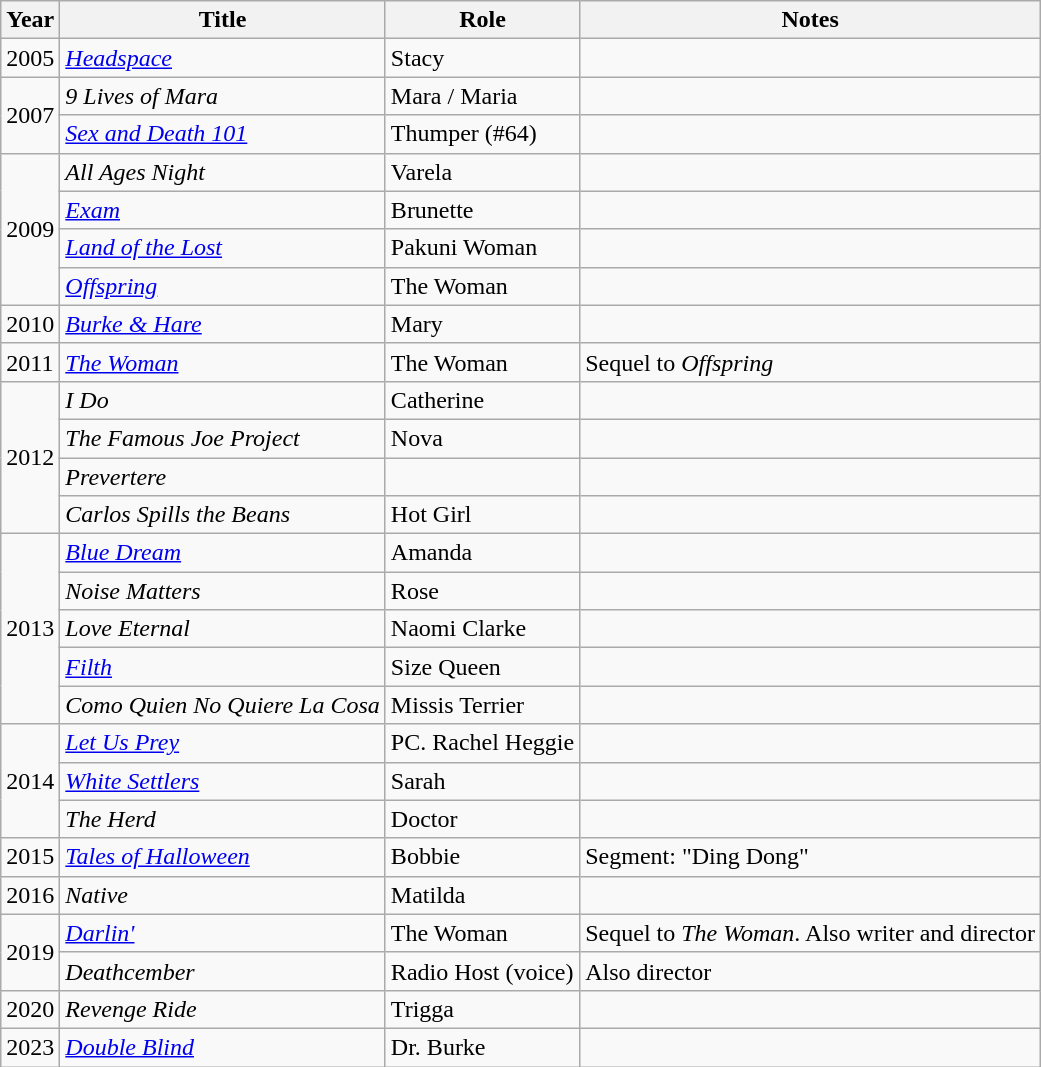<table class="wikitable sortable">
<tr>
<th>Year</th>
<th>Title</th>
<th>Role</th>
<th class="unsortable">Notes</th>
</tr>
<tr>
<td>2005</td>
<td><em><a href='#'>Headspace</a></em></td>
<td>Stacy</td>
<td></td>
</tr>
<tr>
<td rowspan="2">2007</td>
<td><em>9 Lives of Mara</em></td>
<td>Mara / Maria</td>
<td></td>
</tr>
<tr>
<td><em><a href='#'>Sex and Death 101</a></em></td>
<td>Thumper (#64)</td>
<td></td>
</tr>
<tr>
<td rowspan="4">2009</td>
<td><em>All Ages Night</em></td>
<td>Varela</td>
<td></td>
</tr>
<tr>
<td><em><a href='#'>Exam</a></em></td>
<td>Brunette</td>
<td></td>
</tr>
<tr>
<td><em><a href='#'>Land of the Lost</a></em></td>
<td>Pakuni Woman</td>
<td></td>
</tr>
<tr>
<td><em><a href='#'>Offspring</a></em></td>
<td>The Woman</td>
<td></td>
</tr>
<tr>
<td>2010</td>
<td><em><a href='#'>Burke & Hare</a></em></td>
<td>Mary</td>
<td></td>
</tr>
<tr>
<td>2011</td>
<td><em><a href='#'>The Woman</a></em></td>
<td>The Woman</td>
<td>Sequel to <em>Offspring</em></td>
</tr>
<tr>
<td rowspan="4">2012</td>
<td><em>I Do</em></td>
<td>Catherine</td>
<td></td>
</tr>
<tr>
<td><em>The Famous Joe Project</em></td>
<td>Nova</td>
<td></td>
</tr>
<tr>
<td><em>Prevertere</em></td>
<td></td>
<td></td>
</tr>
<tr>
<td><em>Carlos Spills the Beans</em></td>
<td>Hot Girl</td>
<td></td>
</tr>
<tr>
<td rowspan="5">2013</td>
<td><em><a href='#'>Blue Dream</a></em></td>
<td>Amanda</td>
<td></td>
</tr>
<tr>
<td><em>Noise Matters</em></td>
<td>Rose</td>
<td></td>
</tr>
<tr>
<td><em>Love Eternal</em></td>
<td>Naomi Clarke</td>
<td></td>
</tr>
<tr>
<td><em><a href='#'>Filth</a></em></td>
<td>Size Queen</td>
<td></td>
</tr>
<tr>
<td><em>Como Quien No Quiere La Cosa</em></td>
<td>Missis Terrier</td>
<td></td>
</tr>
<tr>
<td rowspan="3">2014</td>
<td><em><a href='#'>Let Us Prey</a></em></td>
<td>PC. Rachel Heggie</td>
<td></td>
</tr>
<tr>
<td><em><a href='#'>White Settlers</a></em></td>
<td>Sarah</td>
<td></td>
</tr>
<tr>
<td><em>The Herd</em></td>
<td>Doctor</td>
<td></td>
</tr>
<tr>
<td>2015</td>
<td><em><a href='#'>Tales of Halloween</a></em></td>
<td>Bobbie</td>
<td>Segment: "Ding Dong"</td>
</tr>
<tr>
<td>2016</td>
<td><em>Native</em></td>
<td>Matilda</td>
<td></td>
</tr>
<tr>
<td rowspan="2">2019</td>
<td><em><a href='#'>Darlin'</a></em></td>
<td>The Woman</td>
<td>Sequel to <em>The Woman</em>. Also writer and director</td>
</tr>
<tr>
<td><em>Deathcember</em></td>
<td>Radio Host (voice)</td>
<td>Also director</td>
</tr>
<tr>
<td>2020</td>
<td><em>Revenge Ride</em></td>
<td>Trigga</td>
<td></td>
</tr>
<tr>
<td>2023</td>
<td><em><a href='#'>Double Blind</a></em></td>
<td>Dr. Burke</td>
<td></td>
</tr>
</table>
